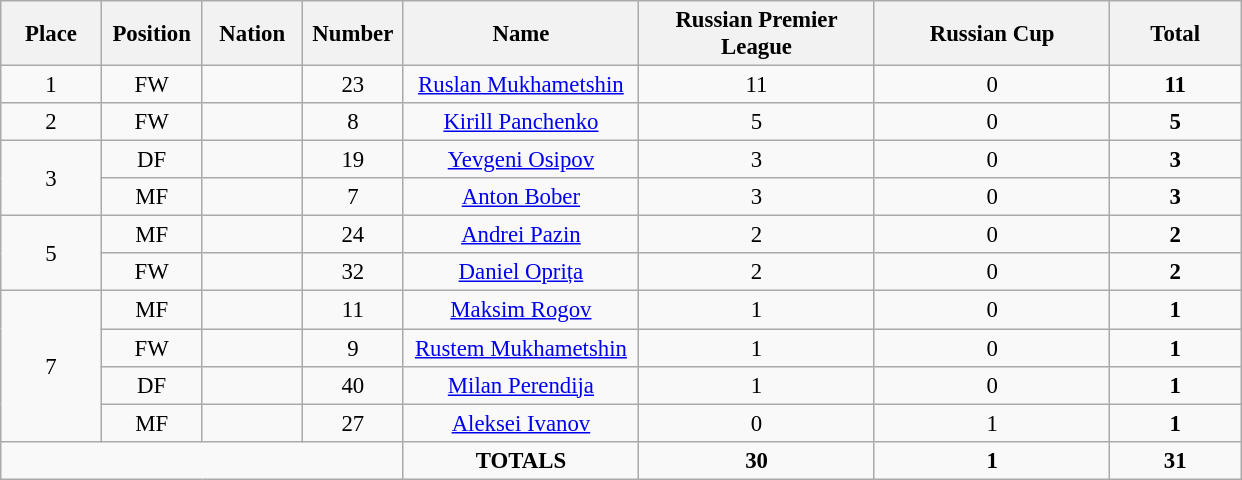<table class="wikitable" style="font-size: 95%; text-align: center;">
<tr>
<th width=60>Place</th>
<th width=60>Position</th>
<th width=60>Nation</th>
<th width=60>Number</th>
<th width=150>Name</th>
<th width=150>Russian Premier League</th>
<th width=150>Russian Cup</th>
<th width=80>Total</th>
</tr>
<tr>
<td>1</td>
<td>FW</td>
<td></td>
<td>23</td>
<td><a href='#'>Ruslan Mukhametshin</a></td>
<td>11</td>
<td>0</td>
<td><strong>11</strong></td>
</tr>
<tr>
<td>2</td>
<td>FW</td>
<td></td>
<td>8</td>
<td><a href='#'>Kirill Panchenko</a></td>
<td>5</td>
<td>0</td>
<td><strong>5</strong></td>
</tr>
<tr>
<td rowspan="2">3</td>
<td>DF</td>
<td></td>
<td>19</td>
<td><a href='#'>Yevgeni Osipov</a></td>
<td>3</td>
<td>0</td>
<td><strong>3</strong></td>
</tr>
<tr>
<td>MF</td>
<td></td>
<td>7</td>
<td><a href='#'>Anton Bober</a></td>
<td>3</td>
<td>0</td>
<td><strong>3</strong></td>
</tr>
<tr>
<td rowspan="2">5</td>
<td>MF</td>
<td></td>
<td>24</td>
<td><a href='#'>Andrei Pazin</a></td>
<td>2</td>
<td>0</td>
<td><strong>2</strong></td>
</tr>
<tr>
<td>FW</td>
<td></td>
<td>32</td>
<td><a href='#'>Daniel Oprița</a></td>
<td>2</td>
<td>0</td>
<td><strong>2</strong></td>
</tr>
<tr>
<td rowspan="4">7</td>
<td>MF</td>
<td></td>
<td>11</td>
<td><a href='#'>Maksim Rogov</a></td>
<td>1</td>
<td>0</td>
<td><strong>1</strong></td>
</tr>
<tr>
<td>FW</td>
<td></td>
<td>9</td>
<td><a href='#'>Rustem Mukhametshin</a></td>
<td>1</td>
<td>0</td>
<td><strong>1</strong></td>
</tr>
<tr>
<td>DF</td>
<td></td>
<td>40</td>
<td><a href='#'>Milan Perendija</a></td>
<td>1</td>
<td>0</td>
<td><strong>1</strong></td>
</tr>
<tr>
<td>MF</td>
<td></td>
<td>27</td>
<td><a href='#'>Aleksei Ivanov</a></td>
<td>0</td>
<td>1</td>
<td><strong>1</strong></td>
</tr>
<tr>
<td colspan="4"></td>
<td><strong>TOTALS</strong></td>
<td><strong>30</strong></td>
<td><strong>1</strong></td>
<td><strong>31</strong></td>
</tr>
</table>
